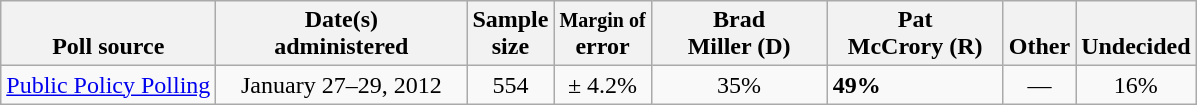<table class="wikitable">
<tr valign= bottom>
<th>Poll source</th>
<th style="width:160px;">Date(s)<br>administered</th>
<th class=small>Sample<br>size</th>
<th><small>Margin of</small><br>error</th>
<th width=110px>Brad<br>Miller (D)</th>
<th width=110px>Pat<br>McCrory (R)</th>
<th>Other</th>
<th>Undecided</th>
</tr>
<tr>
<td><a href='#'>Public Policy Polling</a></td>
<td align=center>January 27–29, 2012</td>
<td align=center>554</td>
<td align=center>± 4.2%</td>
<td align=center>35%</td>
<td><strong>49%</strong></td>
<td align=center>—</td>
<td align=center>16%</td>
</tr>
</table>
